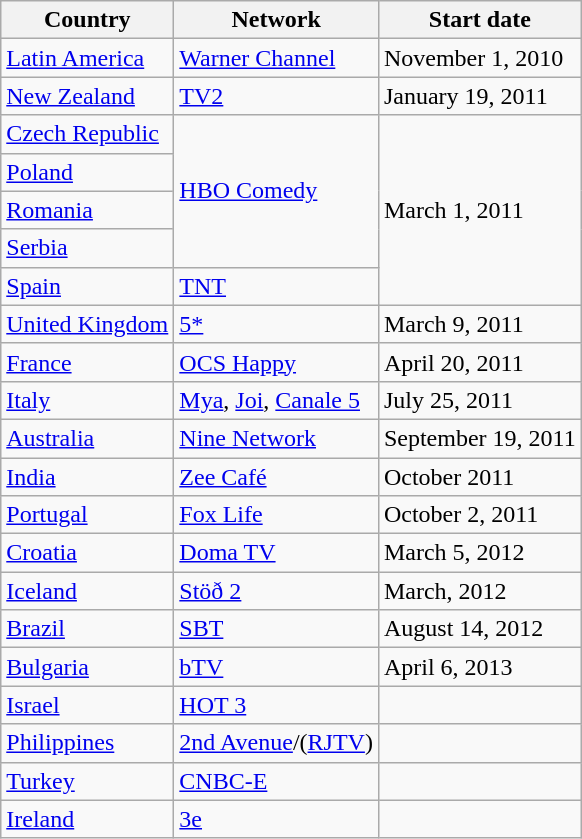<table class="wikitable">
<tr>
<th>Country</th>
<th>Network</th>
<th>Start date</th>
</tr>
<tr>
<td> <a href='#'>Latin America</a></td>
<td><a href='#'>Warner Channel</a></td>
<td>November 1, 2010</td>
</tr>
<tr>
<td> <a href='#'>New Zealand</a></td>
<td><a href='#'>TV2</a></td>
<td>January 19, 2011</td>
</tr>
<tr>
<td> <a href='#'>Czech Republic</a></td>
<td rowspan="4"><a href='#'>HBO Comedy</a></td>
<td rowspan="5">March 1, 2011</td>
</tr>
<tr>
<td> <a href='#'>Poland</a></td>
</tr>
<tr>
<td> <a href='#'>Romania</a></td>
</tr>
<tr>
<td> <a href='#'>Serbia</a></td>
</tr>
<tr>
<td> <a href='#'>Spain</a></td>
<td><a href='#'>TNT</a></td>
</tr>
<tr>
<td> <a href='#'>United Kingdom</a></td>
<td><a href='#'>5*</a></td>
<td>March 9, 2011</td>
</tr>
<tr>
<td> <a href='#'>France</a></td>
<td><a href='#'>OCS Happy</a></td>
<td>April 20, 2011</td>
</tr>
<tr>
<td> <a href='#'>Italy</a></td>
<td><a href='#'>Mya</a>, <a href='#'>Joi</a>, <a href='#'>Canale 5</a></td>
<td>July 25, 2011</td>
</tr>
<tr>
<td> <a href='#'>Australia</a></td>
<td><a href='#'>Nine Network</a></td>
<td>September 19, 2011</td>
</tr>
<tr>
<td> <a href='#'>India</a></td>
<td><a href='#'>Zee Café</a></td>
<td>October 2011</td>
</tr>
<tr>
<td> <a href='#'>Portugal</a></td>
<td><a href='#'>Fox Life</a></td>
<td>October 2, 2011</td>
</tr>
<tr>
<td> <a href='#'>Croatia</a></td>
<td><a href='#'>Doma TV</a></td>
<td>March 5, 2012</td>
</tr>
<tr>
<td> <a href='#'>Iceland</a></td>
<td><a href='#'>Stöð 2</a></td>
<td>March, 2012</td>
</tr>
<tr>
<td> <a href='#'>Brazil</a></td>
<td><a href='#'>SBT</a></td>
<td>August 14, 2012</td>
</tr>
<tr>
<td> <a href='#'>Bulgaria</a></td>
<td><a href='#'>bTV</a></td>
<td>April 6, 2013</td>
</tr>
<tr>
<td> <a href='#'>Israel</a></td>
<td><a href='#'>HOT 3</a></td>
<td></td>
</tr>
<tr>
<td> <a href='#'>Philippines</a></td>
<td><a href='#'>2nd Avenue</a>/(<a href='#'>RJTV</a>)</td>
<td></td>
</tr>
<tr>
<td> <a href='#'>Turkey</a></td>
<td><a href='#'>CNBC-E</a></td>
<td></td>
</tr>
<tr>
<td> <a href='#'>Ireland</a></td>
<td><a href='#'>3e</a></td>
<td></td>
</tr>
</table>
